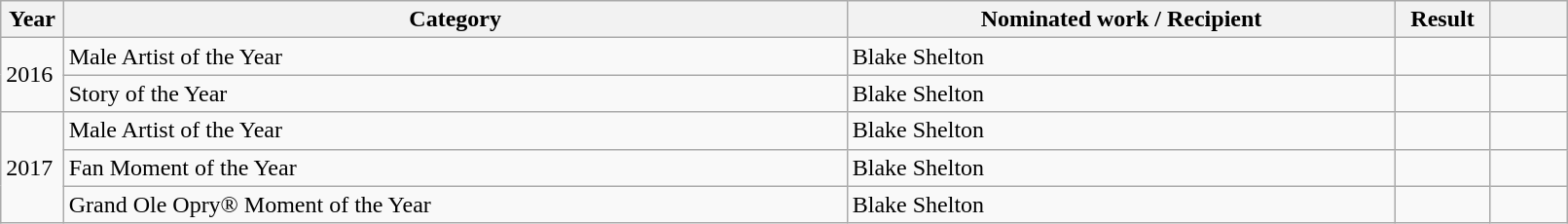<table class="wikitable plainrowheaders" style="width:85%;">
<tr>
<th scope="col" style="width:4%;">Year</th>
<th scope="col" style="width:50%;">Category</th>
<th scope="col" style="width:35%;">Nominated work / Recipient</th>
<th scope="col" style="width:6%;">Result</th>
<th scope="col" style="width:6%;"></th>
</tr>
<tr>
<td rowspan="2">2016</td>
<td>Male Artist of the Year</td>
<td>Blake Shelton</td>
<td></td>
<td></td>
</tr>
<tr>
<td>Story of the Year</td>
<td>Blake Shelton</td>
<td></td>
<td></td>
</tr>
<tr>
<td rowspan="3">2017</td>
<td>Male Artist of the Year</td>
<td>Blake Shelton</td>
<td></td>
<td></td>
</tr>
<tr>
<td>Fan Moment of the Year</td>
<td>Blake Shelton</td>
<td></td>
<td></td>
</tr>
<tr>
<td>Grand Ole Opry® Moment of the Year</td>
<td>Blake Shelton</td>
<td></td>
<td></td>
</tr>
</table>
